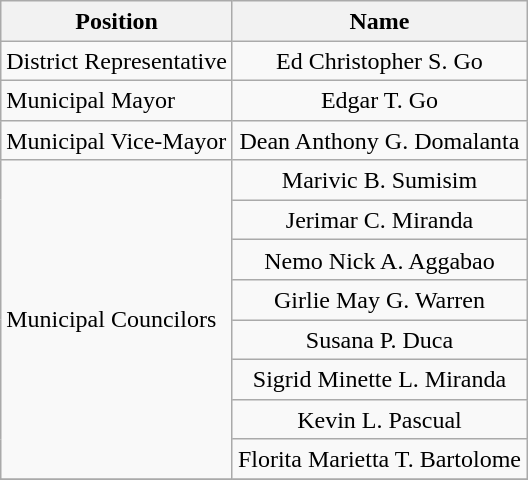<table class="wikitable" style="line-height:1.20em; font-size:100%;">
<tr>
<th>Position</th>
<th>Name</th>
</tr>
<tr>
<td>District Representative</td>
<td style="text-align:center;">Ed Christopher S. Go</td>
</tr>
<tr>
<td>Municipal Mayor</td>
<td style="text-align:center;">Edgar T. Go</td>
</tr>
<tr>
<td>Municipal Vice-Mayor</td>
<td style="text-align:center;">Dean Anthony G. Domalanta</td>
</tr>
<tr>
<td rowspan=8>Municipal Councilors</td>
<td style="text-align:center;">Marivic B. Sumisim</td>
</tr>
<tr>
<td style="text-align:center;">Jerimar C. Miranda</td>
</tr>
<tr>
<td style="text-align:center;">Nemo Nick A. Aggabao</td>
</tr>
<tr>
<td style="text-align:center;">Girlie May G. Warren</td>
</tr>
<tr>
<td style="text-align:center;">Susana P. Duca</td>
</tr>
<tr>
<td style="text-align:center;">Sigrid Minette L. Miranda</td>
</tr>
<tr>
<td style="text-align:center;">Kevin L. Pascual</td>
</tr>
<tr>
<td style="text-align:center;">Florita Marietta T. Bartolome</td>
</tr>
<tr>
</tr>
</table>
